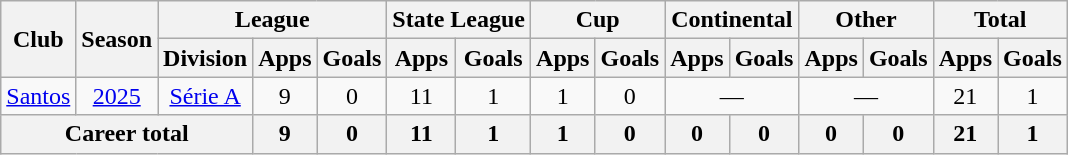<table class="wikitable" style="text-align: center">
<tr>
<th rowspan="2">Club</th>
<th rowspan="2">Season</th>
<th colspan="3">League</th>
<th colspan="2">State League</th>
<th colspan="2">Cup</th>
<th colspan="2">Continental</th>
<th colspan="2">Other</th>
<th colspan="2">Total</th>
</tr>
<tr>
<th>Division</th>
<th>Apps</th>
<th>Goals</th>
<th>Apps</th>
<th>Goals</th>
<th>Apps</th>
<th>Goals</th>
<th>Apps</th>
<th>Goals</th>
<th>Apps</th>
<th>Goals</th>
<th>Apps</th>
<th>Goals</th>
</tr>
<tr>
<td rowspan="1"><a href='#'>Santos</a></td>
<td><a href='#'>2025</a></td>
<td><a href='#'>Série A</a></td>
<td>9</td>
<td>0</td>
<td>11</td>
<td>1</td>
<td>1</td>
<td>0</td>
<td colspan="2">—</td>
<td colspan="2">—</td>
<td>21</td>
<td>1</td>
</tr>
<tr>
<th colspan="3"><strong>Career total</strong></th>
<th>9</th>
<th>0</th>
<th>11</th>
<th>1</th>
<th>1</th>
<th>0</th>
<th>0</th>
<th>0</th>
<th>0</th>
<th>0</th>
<th>21</th>
<th>1</th>
</tr>
</table>
